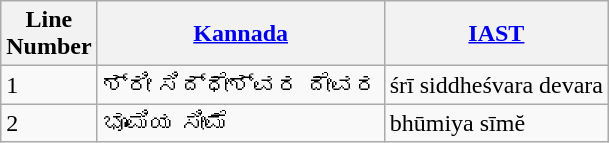<table class="wikitable">
<tr>
<th>Line<br>Number</th>
<th><a href='#'>Kannada</a></th>
<th><a href='#'>IAST</a></th>
</tr>
<tr>
<td>1</td>
<td>ಶ್ರೀ ಸಿದ್ಧೇಶ್ವರ ದೇವರ</td>
<td>śrī siddheśvara devara</td>
</tr>
<tr>
<td>2</td>
<td>ಭೂಮಿಯ ಸೀಮೆ</td>
<td>bhūmiya sīmĕ</td>
</tr>
</table>
